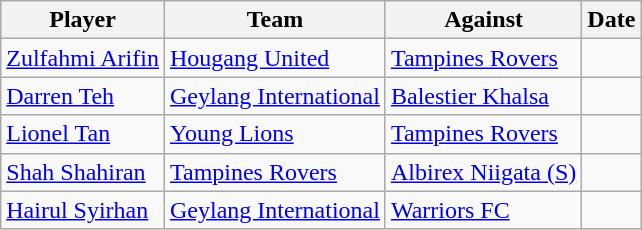<table class="wikitable">
<tr>
<th>Player</th>
<th>Team</th>
<th>Against</th>
<th>Date</th>
</tr>
<tr>
<td> <a href='#'>Zulfahmi Arifin</a></td>
<td><a href='#'>Hougang United</a></td>
<td><a href='#'>Tampines Rovers</a></td>
<td></td>
</tr>
<tr>
<td> <a href='#'>Darren Teh</a></td>
<td><a href='#'>Geylang International</a></td>
<td><a href='#'>Balestier Khalsa</a></td>
<td></td>
</tr>
<tr>
<td> <a href='#'>Lionel Tan</a></td>
<td><a href='#'>Young Lions</a></td>
<td><a href='#'>Tampines Rovers</a></td>
<td></td>
</tr>
<tr>
<td> <a href='#'>Shah Shahiran</a></td>
<td><a href='#'>Tampines Rovers</a></td>
<td><a href='#'>Albirex Niigata (S)</a></td>
<td></td>
</tr>
<tr>
<td> <a href='#'>Hairul Syirhan</a></td>
<td><a href='#'>Geylang International</a></td>
<td><a href='#'>Warriors FC</a></td>
<td></td>
</tr>
</table>
